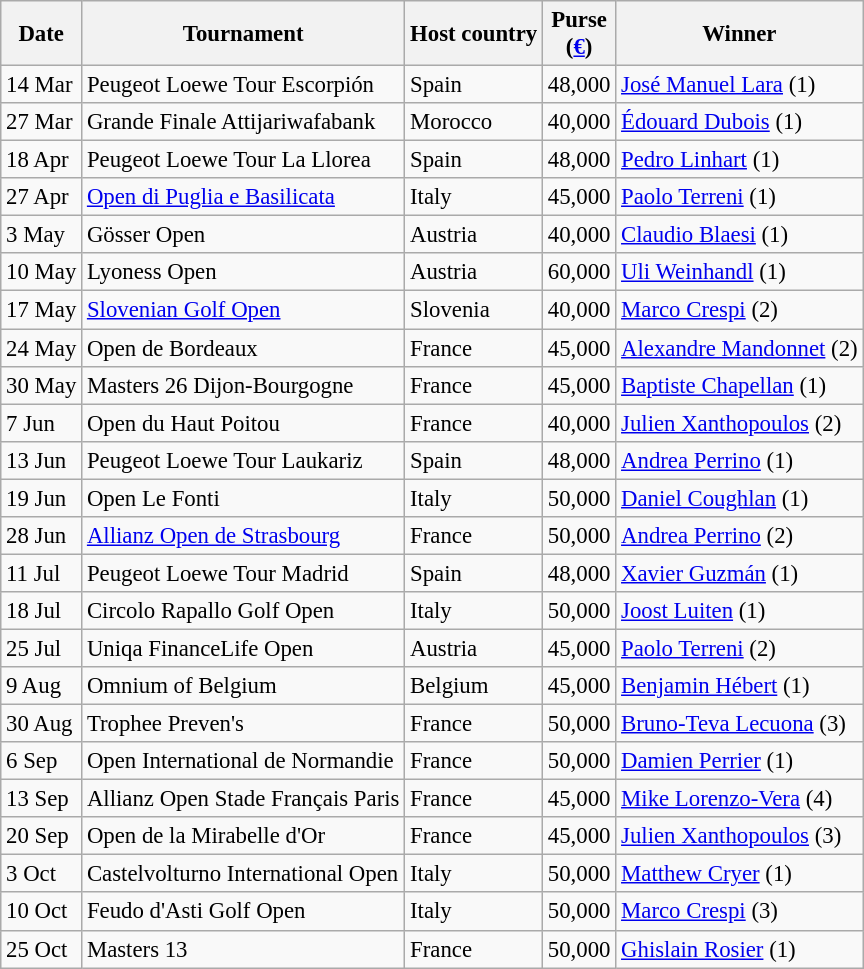<table class="wikitable" style="font-size:95%;">
<tr>
<th>Date</th>
<th>Tournament</th>
<th>Host country</th>
<th>Purse<br>(<a href='#'>€</a>)</th>
<th>Winner</th>
</tr>
<tr>
<td>14 Mar</td>
<td>Peugeot Loewe Tour Escorpión</td>
<td>Spain</td>
<td align=right>48,000</td>
<td> <a href='#'>José Manuel Lara</a> (1)</td>
</tr>
<tr>
<td>27 Mar</td>
<td>Grande Finale Attijariwafabank</td>
<td>Morocco</td>
<td align=right>40,000</td>
<td> <a href='#'>Édouard Dubois</a> (1)</td>
</tr>
<tr>
<td>18 Apr</td>
<td>Peugeot Loewe Tour La Llorea</td>
<td>Spain</td>
<td align=right>48,000</td>
<td> <a href='#'>Pedro Linhart</a> (1)</td>
</tr>
<tr>
<td>27 Apr</td>
<td><a href='#'>Open di Puglia e Basilicata</a></td>
<td>Italy</td>
<td align=right>45,000</td>
<td> <a href='#'>Paolo Terreni</a> (1)</td>
</tr>
<tr>
<td>3 May</td>
<td>Gösser Open</td>
<td>Austria</td>
<td align=right>40,000</td>
<td> <a href='#'>Claudio Blaesi</a> (1)</td>
</tr>
<tr>
<td>10 May</td>
<td>Lyoness Open</td>
<td>Austria</td>
<td align=right>60,000</td>
<td> <a href='#'>Uli Weinhandl</a> (1)</td>
</tr>
<tr>
<td>17 May</td>
<td><a href='#'>Slovenian Golf Open</a></td>
<td>Slovenia</td>
<td align=right>40,000</td>
<td> <a href='#'>Marco Crespi</a> (2)</td>
</tr>
<tr>
<td>24 May</td>
<td>Open de Bordeaux</td>
<td>France</td>
<td align=right>45,000</td>
<td> <a href='#'>Alexandre Mandonnet</a> (2)</td>
</tr>
<tr>
<td>30 May</td>
<td>Masters 26 Dijon-Bourgogne</td>
<td>France</td>
<td align=right>45,000</td>
<td> <a href='#'>Baptiste Chapellan</a> (1)</td>
</tr>
<tr>
<td>7 Jun</td>
<td>Open du Haut Poitou</td>
<td>France</td>
<td align=right>40,000</td>
<td> <a href='#'>Julien Xanthopoulos</a> (2)</td>
</tr>
<tr>
<td>13 Jun</td>
<td>Peugeot Loewe Tour Laukariz</td>
<td>Spain</td>
<td align=right>48,000</td>
<td> <a href='#'>Andrea Perrino</a> (1)</td>
</tr>
<tr>
<td>19 Jun</td>
<td>Open Le Fonti</td>
<td>Italy</td>
<td align=right>50,000</td>
<td> <a href='#'>Daniel Coughlan</a> (1)</td>
</tr>
<tr>
<td>28 Jun</td>
<td><a href='#'>Allianz Open de Strasbourg</a></td>
<td>France</td>
<td align=right>50,000</td>
<td> <a href='#'>Andrea Perrino</a> (2)</td>
</tr>
<tr>
<td>11 Jul</td>
<td>Peugeot Loewe Tour Madrid</td>
<td>Spain</td>
<td align=right>48,000</td>
<td> <a href='#'>Xavier Guzmán</a> (1)</td>
</tr>
<tr>
<td>18 Jul</td>
<td>Circolo Rapallo Golf Open</td>
<td>Italy</td>
<td align=right>50,000</td>
<td> <a href='#'>Joost Luiten</a> (1)</td>
</tr>
<tr>
<td>25 Jul</td>
<td>Uniqa FinanceLife Open</td>
<td>Austria</td>
<td align=right>45,000</td>
<td> <a href='#'>Paolo Terreni</a> (2)</td>
</tr>
<tr>
<td>9 Aug</td>
<td>Omnium of Belgium</td>
<td>Belgium</td>
<td align=right>45,000</td>
<td> <a href='#'>Benjamin Hébert</a> (1)</td>
</tr>
<tr>
<td>30 Aug</td>
<td>Trophee Preven's</td>
<td>France</td>
<td align=right>50,000</td>
<td> <a href='#'>Bruno-Teva Lecuona</a> (3)</td>
</tr>
<tr>
<td>6 Sep</td>
<td>Open International de Normandie</td>
<td>France</td>
<td align=right>50,000</td>
<td> <a href='#'>Damien Perrier</a> (1)</td>
</tr>
<tr>
<td>13 Sep</td>
<td>Allianz Open Stade Français Paris</td>
<td>France</td>
<td align=right>45,000</td>
<td> <a href='#'>Mike Lorenzo-Vera</a> (4)</td>
</tr>
<tr>
<td>20 Sep</td>
<td>Open de la Mirabelle d'Or</td>
<td>France</td>
<td align=right>45,000</td>
<td> <a href='#'>Julien Xanthopoulos</a> (3)</td>
</tr>
<tr>
<td>3 Oct</td>
<td>Castelvolturno International Open</td>
<td>Italy</td>
<td align=right>50,000</td>
<td> <a href='#'>Matthew Cryer</a> (1)</td>
</tr>
<tr>
<td>10 Oct</td>
<td>Feudo d'Asti Golf Open</td>
<td>Italy</td>
<td align=right>50,000</td>
<td> <a href='#'>Marco Crespi</a> (3)</td>
</tr>
<tr>
<td>25 Oct</td>
<td>Masters 13</td>
<td>France</td>
<td align=right>50,000</td>
<td> <a href='#'>Ghislain Rosier</a> (1)</td>
</tr>
</table>
